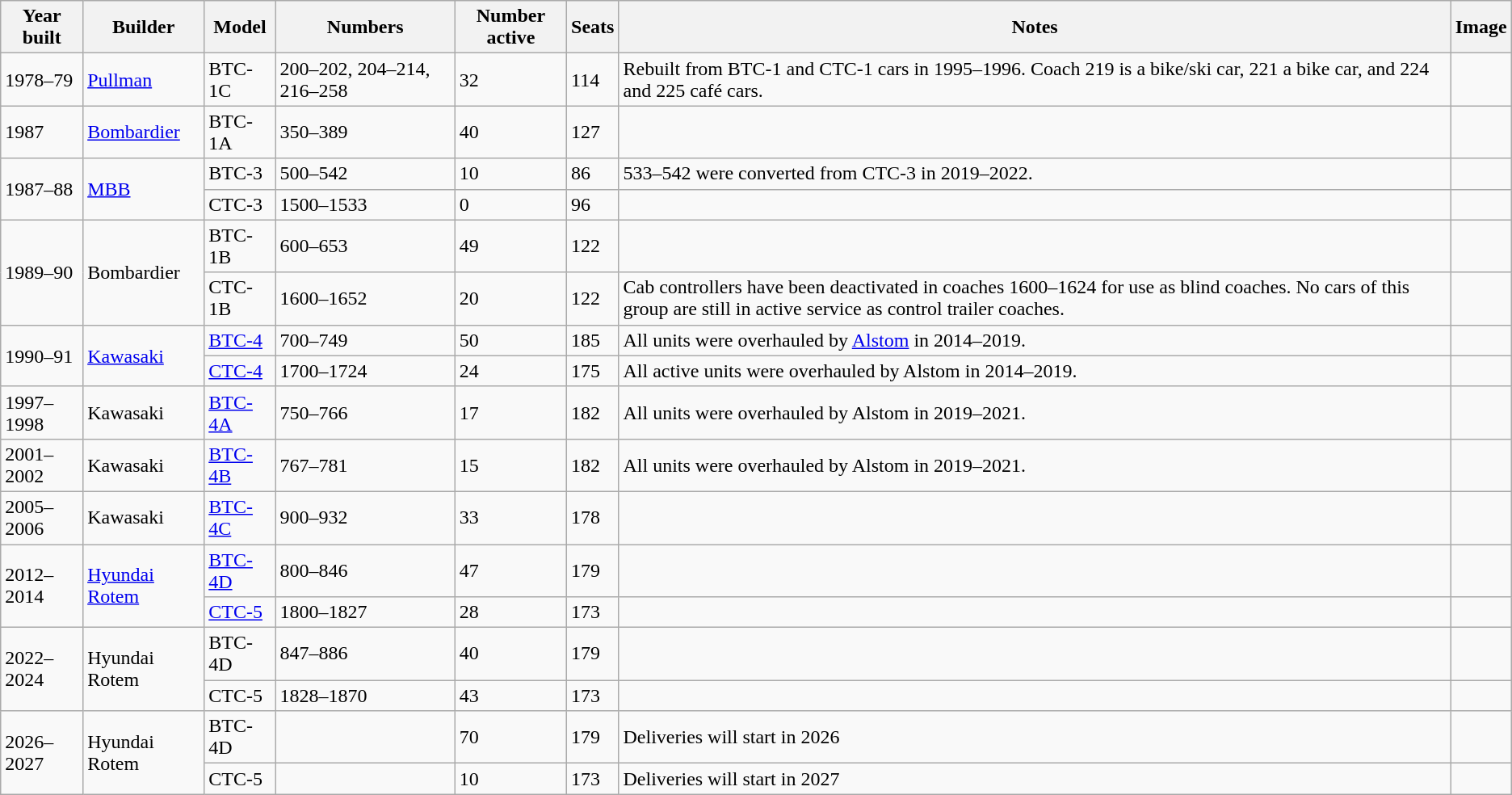<table class="wikitable sortable">
<tr>
<th>Year built</th>
<th>Builder</th>
<th>Model</th>
<th>Numbers</th>
<th>Number active</th>
<th>Seats</th>
<th>Notes</th>
<th>Image</th>
</tr>
<tr>
<td>1978–79</td>
<td><a href='#'>Pullman</a></td>
<td>BTC-1C</td>
<td>200–202, 204–214, 216–258</td>
<td>32</td>
<td>114</td>
<td>Rebuilt from BTC-1 and CTC-1 cars in 1995–1996. Coach 219 is a bike/ski car, 221 a bike car, and 224 and 225 café cars.</td>
<td></td>
</tr>
<tr>
<td>1987</td>
<td><a href='#'>Bombardier</a></td>
<td>BTC-1A</td>
<td>350–389</td>
<td>40</td>
<td>127</td>
<td></td>
<td></td>
</tr>
<tr>
<td rowspan="2">1987–88</td>
<td rowspan="2"><a href='#'>MBB</a></td>
<td>BTC-3</td>
<td>500–542</td>
<td>10</td>
<td>86</td>
<td>533–542 were converted from CTC-3 in 2019–2022.</td>
<td></td>
</tr>
<tr>
<td>CTC-3</td>
<td>1500–1533</td>
<td>0</td>
<td>96</td>
<td></td>
<td></td>
</tr>
<tr>
<td rowspan="2">1989–90</td>
<td rowspan="2">Bombardier</td>
<td>BTC-1B</td>
<td>600–653</td>
<td>49</td>
<td>122</td>
<td></td>
<td></td>
</tr>
<tr>
<td>CTC-1B</td>
<td>1600–1652</td>
<td>20</td>
<td>122</td>
<td>Cab controllers have been deactivated in coaches 1600–1624 for use as blind coaches. No cars of this group are still in active service as control trailer coaches.</td>
<td></td>
</tr>
<tr>
<td rowspan="2">1990–91</td>
<td rowspan="2"><a href='#'>Kawasaki</a></td>
<td><a href='#'>BTC-4</a></td>
<td>700–749</td>
<td>50</td>
<td>185</td>
<td>All units were overhauled by <a href='#'>Alstom</a> in 2014–2019.</td>
<td></td>
</tr>
<tr>
<td><a href='#'>CTC-4</a></td>
<td>1700–1724</td>
<td>24</td>
<td>175</td>
<td>All active units were overhauled by Alstom in 2014–2019.</td>
<td></td>
</tr>
<tr>
<td>1997–1998</td>
<td>Kawasaki</td>
<td><a href='#'>BTC-4A</a></td>
<td>750–766</td>
<td>17</td>
<td>182</td>
<td>All units were overhauled by Alstom in 2019–2021.</td>
<td></td>
</tr>
<tr>
<td>2001–2002</td>
<td>Kawasaki</td>
<td><a href='#'>BTC-4B</a></td>
<td>767–781</td>
<td>15</td>
<td>182</td>
<td>All units were overhauled by Alstom in 2019–2021.</td>
<td></td>
</tr>
<tr>
<td>2005–2006</td>
<td>Kawasaki</td>
<td><a href='#'>BTC-4C</a></td>
<td>900–932</td>
<td>33</td>
<td>178</td>
<td></td>
<td></td>
</tr>
<tr>
<td rowspan="2">2012–2014</td>
<td rowspan="2"><a href='#'>Hyundai Rotem</a></td>
<td><a href='#'>BTC-4D</a></td>
<td>800–846</td>
<td>47</td>
<td>179</td>
<td></td>
<td></td>
</tr>
<tr>
<td><a href='#'>CTC-5</a></td>
<td>1800–1827</td>
<td>28</td>
<td>173</td>
<td></td>
<td></td>
</tr>
<tr>
<td rowspan="2">2022–2024</td>
<td rowspan="2">Hyundai Rotem</td>
<td>BTC-4D</td>
<td>847–886</td>
<td>40</td>
<td>179</td>
<td></td>
<td></td>
</tr>
<tr>
<td>CTC-5</td>
<td>1828–1870</td>
<td>43</td>
<td>173</td>
<td></td>
<td></td>
</tr>
<tr>
<td rowspan="2">2026–2027</td>
<td rowspan="2">Hyundai Rotem</td>
<td>BTC-4D</td>
<td></td>
<td>70</td>
<td>179</td>
<td>Deliveries will start in 2026</td>
<td></td>
</tr>
<tr>
<td>CTC-5</td>
<td></td>
<td>10</td>
<td>173</td>
<td>Deliveries will start in 2027</td>
</tr>
</table>
